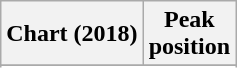<table class="wikitable sortable plainrowheaders" style="text-align:center">
<tr>
<th scope="col">Chart (2018)</th>
<th scope="col">Peak<br>position</th>
</tr>
<tr>
</tr>
<tr>
</tr>
<tr>
</tr>
</table>
